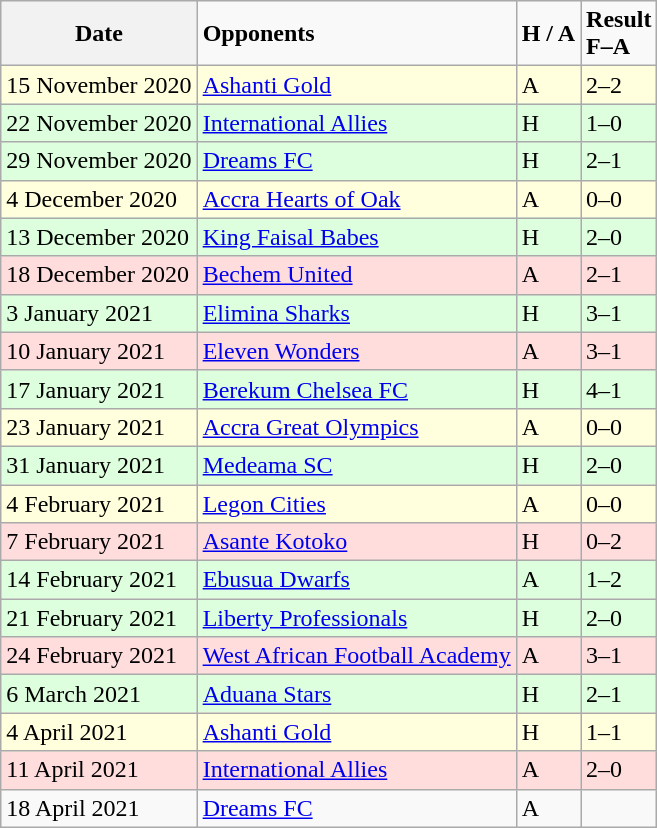<table class="wikitable">
<tr>
<th><strong>Date</strong></th>
<td><strong>Opponents</strong></td>
<td><strong>H / A</strong></td>
<td><strong>Result</strong><br><strong>F–A</strong></td>
</tr>
<tr style="background:#ffffdd">
<td>15 November 2020</td>
<td><a href='#'>Ashanti Gold</a></td>
<td>A</td>
<td>2–2</td>
</tr>
<tr style="background:#ddffdd">
<td>22 November 2020</td>
<td><a href='#'>International Allies</a></td>
<td>H</td>
<td>1–0</td>
</tr>
<tr style="background:#ddffdd">
<td>29 November 2020</td>
<td><a href='#'>Dreams FC</a></td>
<td>H</td>
<td>2–1</td>
</tr>
<tr style="background:#ffffdd">
<td>4 December 2020</td>
<td><a href='#'>Accra Hearts of Oak</a></td>
<td>A</td>
<td>0–0</td>
</tr>
<tr style="background:#ddffdd">
<td>13 December 2020</td>
<td><a href='#'>King Faisal Babes</a></td>
<td>H</td>
<td>2–0</td>
</tr>
<tr style="background:#ffdddd">
<td>18 December 2020</td>
<td><a href='#'>Bechem United</a></td>
<td>A</td>
<td>2–1</td>
</tr>
<tr style="background:#ddffdd">
<td>3 January 2021</td>
<td><a href='#'>Elimina Sharks</a></td>
<td>H</td>
<td>3–1</td>
</tr>
<tr style="background:#ffdddd">
<td>10 January 2021</td>
<td><a href='#'>Eleven Wonders</a></td>
<td>A</td>
<td>3–1</td>
</tr>
<tr style="background:#ddffdd">
<td>17 January 2021</td>
<td><a href='#'>Berekum Chelsea FC</a></td>
<td>H</td>
<td>4–1</td>
</tr>
<tr style="background:#ffffdd">
<td>23 January 2021</td>
<td><a href='#'>Accra Great Olympics</a></td>
<td>A</td>
<td>0–0</td>
</tr>
<tr style="background:#ddffdd">
<td>31 January 2021</td>
<td><a href='#'>Medeama SC</a></td>
<td>H</td>
<td>2–0</td>
</tr>
<tr style="background:#ffffdd">
<td>4 February 2021</td>
<td><a href='#'>Legon Cities</a></td>
<td>A</td>
<td>0–0</td>
</tr>
<tr style="background:#ffdddd">
<td>7 February 2021</td>
<td><a href='#'>Asante Kotoko</a></td>
<td>H</td>
<td>0–2</td>
</tr>
<tr style="background:#ddffdd">
<td>14 February 2021</td>
<td><a href='#'>Ebusua Dwarfs</a></td>
<td>A</td>
<td>1–2</td>
</tr>
<tr style="background:#ddffdd">
<td>21 February 2021</td>
<td><a href='#'>Liberty Professionals</a></td>
<td>H</td>
<td>2–0</td>
</tr>
<tr style="background:#ffdddd">
<td>24 February 2021</td>
<td><a href='#'>West African Football Academy</a></td>
<td>A</td>
<td>3–1</td>
</tr>
<tr style="background:#ddffdd">
<td>6 March 2021</td>
<td><a href='#'>Aduana Stars</a></td>
<td>H</td>
<td>2–1</td>
</tr>
<tr style="background:#ffffdd">
<td>4 April 2021</td>
<td><a href='#'>Ashanti Gold</a></td>
<td>H</td>
<td>1–1</td>
</tr>
<tr style="background:#ffdddd">
<td>11 April 2021</td>
<td><a href='#'>International Allies</a></td>
<td>A</td>
<td>2–0</td>
</tr>
<tr style="background:">
<td>18 April 2021</td>
<td><a href='#'>Dreams FC</a></td>
<td>A</td>
<td></td>
</tr>
</table>
